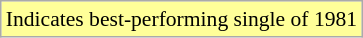<table class="wikitable" style="font-size:90%;">
<tr>
<td style="background-color:#FFFF99"> Indicates best-performing single of 1981</td>
</tr>
</table>
